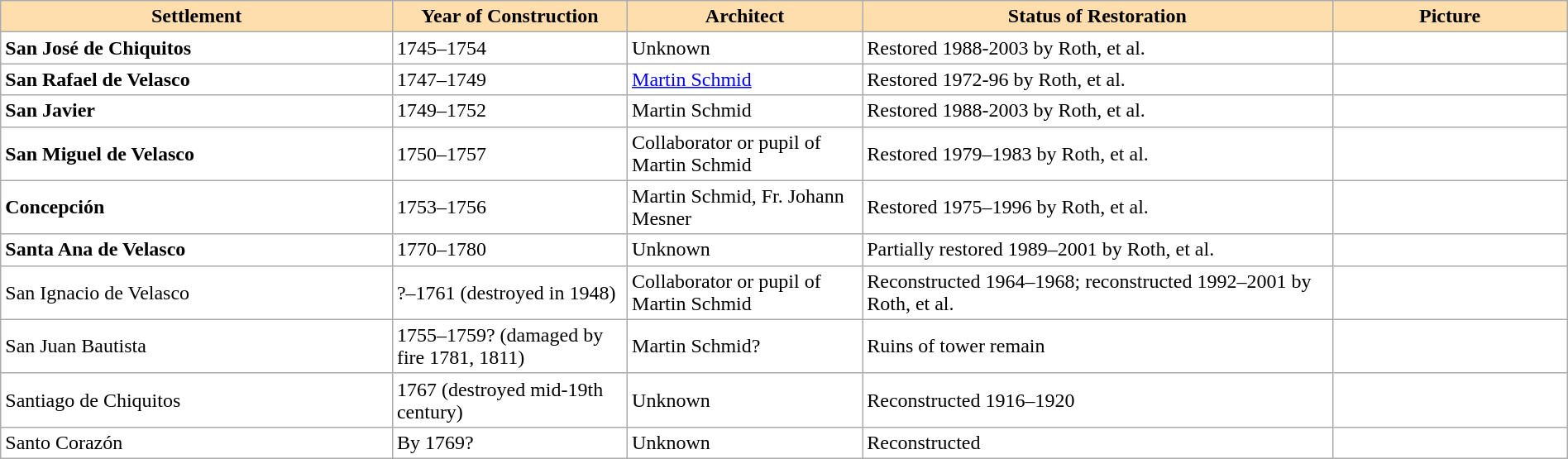<table class="wikitable sortable"  width="100%" style="background:#ffffff;">
<tr>
<th width="25%" align="left" style="background:#ffdead;">Settlement</th>
<th width="15%" align="center" style="background:#ffdead;">Year of Construction</th>
<th width="15%" align="left" style="background:#ffdead;">Architect</th>
<th width="30%" align="left" style="background:#ffdead;" class="unsortable">Status of Restoration</th>
<th width="15%" align="left" style="background:#ffdead;" class="unsortable">Picture</th>
</tr>
<tr>
<td><strong>San José de Chiquitos</strong></td>
<td>1745–1754</td>
<td>Unknown</td>
<td>Restored 1988-2003 by Roth, et al.</td>
<td></td>
</tr>
<tr>
<td><strong>San Rafael de Velasco</strong></td>
<td>1747–1749</td>
<td><a href='#'>Martin Schmid</a></td>
<td>Restored 1972-96 by Roth, et al.</td>
<td></td>
</tr>
<tr>
<td><strong>San Javier</strong></td>
<td>1749–1752</td>
<td>Martin Schmid</td>
<td>Restored 1988-2003 by Roth, et al.</td>
<td></td>
</tr>
<tr>
<td><strong>San Miguel de Velasco</strong></td>
<td>1750–1757</td>
<td>Collaborator or pupil of Martin Schmid</td>
<td>Restored 1979–1983 by Roth, et al.</td>
<td></td>
</tr>
<tr>
<td><strong>Concepción</strong></td>
<td>1753–1756</td>
<td>Martin Schmid, Fr. Johann Mesner</td>
<td>Restored 1975–1996 by Roth, et al.</td>
<td></td>
</tr>
<tr>
<td><strong>Santa Ana de Velasco</strong></td>
<td>1770–1780</td>
<td>Unknown</td>
<td>Partially restored 1989–2001 by Roth, et al.</td>
<td></td>
</tr>
<tr>
<td>San Ignacio de Velasco</td>
<td>?–1761 (destroyed in 1948)</td>
<td>Collaborator or pupil of Martin Schmid</td>
<td>Reconstructed 1964–1968;  reconstructed 1992–2001 by Roth, et al.</td>
<td></td>
</tr>
<tr>
<td>San Juan Bautista</td>
<td>1755–1759? (damaged by fire 1781, 1811)</td>
<td>Martin Schmid?</td>
<td>Ruins of tower remain</td>
<td></td>
</tr>
<tr>
<td>Santiago de Chiquitos</td>
<td>1767 (destroyed mid-19th century)</td>
<td>Unknown</td>
<td>Reconstructed 1916–1920</td>
<td></td>
</tr>
<tr>
<td>Santo Corazón</td>
<td>By 1769?</td>
<td>Unknown</td>
<td>Reconstructed</td>
<td></td>
</tr>
</table>
